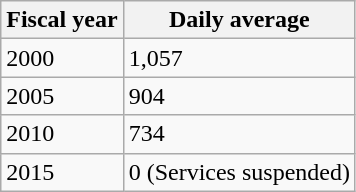<table class="wikitable">
<tr>
<th>Fiscal year</th>
<th>Daily average</th>
</tr>
<tr>
<td>2000</td>
<td>1,057</td>
</tr>
<tr>
<td>2005</td>
<td>904</td>
</tr>
<tr>
<td>2010</td>
<td>734</td>
</tr>
<tr>
<td>2015</td>
<td>0 (Services suspended)</td>
</tr>
</table>
